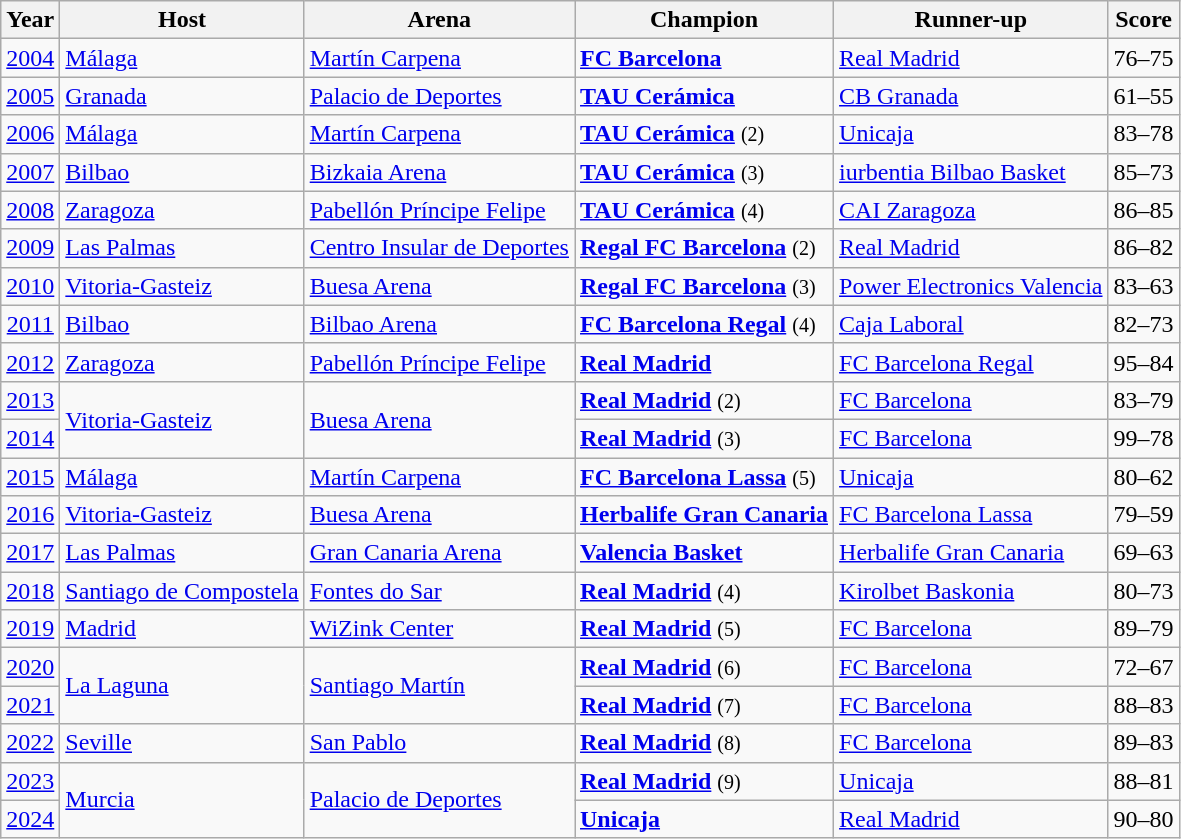<table class="wikitable">
<tr>
<th>Year</th>
<th>Host</th>
<th>Arena</th>
<th>Champion</th>
<th>Runner-up</th>
<th>Score</th>
</tr>
<tr>
<td style="text-align:center"><a href='#'>2004</a></td>
<td><a href='#'>Málaga</a></td>
<td><a href='#'>Martín Carpena</a></td>
<td><strong><a href='#'>FC Barcelona</a></strong></td>
<td><a href='#'>Real Madrid</a></td>
<td style="text-align:center">76–75</td>
</tr>
<tr>
<td style="text-align:center"><a href='#'>2005</a></td>
<td><a href='#'>Granada</a></td>
<td><a href='#'>Palacio de Deportes</a></td>
<td><strong><a href='#'>TAU Cerámica</a></strong></td>
<td><a href='#'>CB Granada</a></td>
<td style="text-align:center">61–55</td>
</tr>
<tr>
<td style="text-align:center"><a href='#'>2006</a></td>
<td><a href='#'>Málaga</a></td>
<td><a href='#'>Martín Carpena</a></td>
<td><strong><a href='#'>TAU Cerámica</a></strong> <small>(2)</small></td>
<td><a href='#'>Unicaja</a></td>
<td style="text-align:center">83–78</td>
</tr>
<tr>
<td style="text-align:center"><a href='#'>2007</a></td>
<td><a href='#'>Bilbao</a></td>
<td><a href='#'>Bizkaia Arena</a></td>
<td><strong><a href='#'>TAU Cerámica</a></strong> <small>(3)</small></td>
<td><a href='#'>iurbentia Bilbao Basket</a></td>
<td style="text-align:center">85–73</td>
</tr>
<tr>
<td style="text-align:center"><a href='#'>2008</a></td>
<td><a href='#'>Zaragoza</a></td>
<td><a href='#'>Pabellón Príncipe Felipe</a></td>
<td><strong><a href='#'>TAU Cerámica</a></strong> <small>(4)</small></td>
<td><a href='#'>CAI Zaragoza</a></td>
<td style="text-align:center">86–85</td>
</tr>
<tr>
<td style="text-align:center"><a href='#'>2009</a></td>
<td><a href='#'>Las Palmas</a></td>
<td><a href='#'>Centro Insular de Deportes</a></td>
<td><strong><a href='#'>Regal FC Barcelona</a></strong> <small>(2)</small></td>
<td><a href='#'>Real Madrid</a></td>
<td style="text-align:center">86–82</td>
</tr>
<tr>
<td style="text-align:center"><a href='#'>2010</a></td>
<td><a href='#'>Vitoria-Gasteiz</a></td>
<td><a href='#'>Buesa Arena</a></td>
<td><strong><a href='#'>Regal FC Barcelona</a></strong> <small>(3)</small></td>
<td><a href='#'>Power Electronics Valencia</a></td>
<td style="text-align:center">83–63</td>
</tr>
<tr>
<td style="text-align:center"><a href='#'>2011</a></td>
<td><a href='#'>Bilbao</a></td>
<td><a href='#'>Bilbao Arena</a></td>
<td><strong><a href='#'>FC Barcelona Regal</a></strong> <small>(4)</small></td>
<td><a href='#'>Caja Laboral</a></td>
<td style="text-align:center">82–73</td>
</tr>
<tr>
<td style="text-align:center"><a href='#'>2012</a></td>
<td><a href='#'>Zaragoza</a></td>
<td><a href='#'>Pabellón Príncipe Felipe</a></td>
<td><strong><a href='#'>Real Madrid</a></strong></td>
<td><a href='#'>FC Barcelona Regal</a></td>
<td style="text-align:center">95–84</td>
</tr>
<tr>
<td style="text-align:center"><a href='#'>2013</a></td>
<td rowspan="2"><a href='#'>Vitoria-Gasteiz</a></td>
<td rowspan="2"><a href='#'>Buesa Arena</a></td>
<td><strong><a href='#'>Real Madrid</a></strong> <small>(2)</small></td>
<td><a href='#'>FC Barcelona</a></td>
<td style="text-align:center">83–79</td>
</tr>
<tr>
<td style="text-align:center"><a href='#'>2014</a></td>
<td><strong><a href='#'>Real Madrid</a></strong> <small>(3)</small></td>
<td><a href='#'>FC Barcelona</a></td>
<td style="text-align:center">99–78</td>
</tr>
<tr>
<td style="text-align:center"><a href='#'>2015</a></td>
<td><a href='#'>Málaga</a></td>
<td><a href='#'>Martín Carpena</a></td>
<td><strong><a href='#'>FC Barcelona Lassa</a></strong> <small>(5)</small></td>
<td><a href='#'>Unicaja</a></td>
<td style="text-align:center">80–62</td>
</tr>
<tr>
<td style="text-align:center"><a href='#'>2016</a></td>
<td><a href='#'>Vitoria-Gasteiz</a></td>
<td><a href='#'>Buesa Arena</a></td>
<td><strong><a href='#'>Herbalife Gran Canaria</a></strong></td>
<td><a href='#'>FC Barcelona Lassa</a></td>
<td style="text-align:center">79–59</td>
</tr>
<tr>
<td style="text-align:center"><a href='#'>2017</a></td>
<td><a href='#'>Las Palmas</a></td>
<td><a href='#'>Gran Canaria Arena</a></td>
<td><strong><a href='#'>Valencia Basket</a></strong></td>
<td><a href='#'>Herbalife Gran Canaria</a></td>
<td style="text-align:center">69–63</td>
</tr>
<tr>
<td style="text-align:center"><a href='#'>2018</a></td>
<td><a href='#'>Santiago de Compostela</a></td>
<td><a href='#'>Fontes do Sar</a></td>
<td><strong><a href='#'>Real Madrid</a></strong> <small>(4)</small></td>
<td><a href='#'>Kirolbet Baskonia</a></td>
<td style="text-align:center">80–73</td>
</tr>
<tr>
<td style="text-align:center"><a href='#'>2019</a></td>
<td><a href='#'>Madrid</a></td>
<td><a href='#'>WiZink Center</a></td>
<td><strong><a href='#'>Real Madrid</a></strong> <small>(5)</small></td>
<td><a href='#'>FC Barcelona</a></td>
<td style="text-align:center">89–79</td>
</tr>
<tr>
<td style="text-align:center"><a href='#'>2020</a></td>
<td rowspan="2"><a href='#'>La Laguna</a></td>
<td rowspan="2"><a href='#'>Santiago Martín</a></td>
<td><strong><a href='#'>Real Madrid</a></strong> <small>(6)</small></td>
<td><a href='#'>FC Barcelona</a></td>
<td style="text-align:center">72–67</td>
</tr>
<tr>
<td style="text-align:center"><a href='#'>2021</a></td>
<td><strong><a href='#'>Real Madrid</a></strong> <small>(7)</small></td>
<td><a href='#'>FC Barcelona</a></td>
<td style="text-align:center">88–83</td>
</tr>
<tr>
<td style="text-align:center"><a href='#'>2022</a></td>
<td><a href='#'>Seville</a></td>
<td><a href='#'>San Pablo</a></td>
<td><strong><a href='#'>Real Madrid</a></strong> <small>(8)</small></td>
<td><a href='#'>FC Barcelona</a></td>
<td style="text-align:center">89–83</td>
</tr>
<tr>
<td style="text-align:center"><a href='#'>2023</a></td>
<td rowspan="2"><a href='#'>Murcia</a></td>
<td rowspan="2"><a href='#'>Palacio de Deportes</a></td>
<td><strong><a href='#'>Real Madrid</a></strong> <small>(9)</small></td>
<td><a href='#'>Unicaja</a></td>
<td style="text-align:center">88–81</td>
</tr>
<tr>
<td style="text-align:center"><a href='#'>2024</a></td>
<td><strong><a href='#'>Unicaja</a></strong></td>
<td><a href='#'>Real Madrid</a></td>
<td style="text-align:center">90–80</td>
</tr>
</table>
